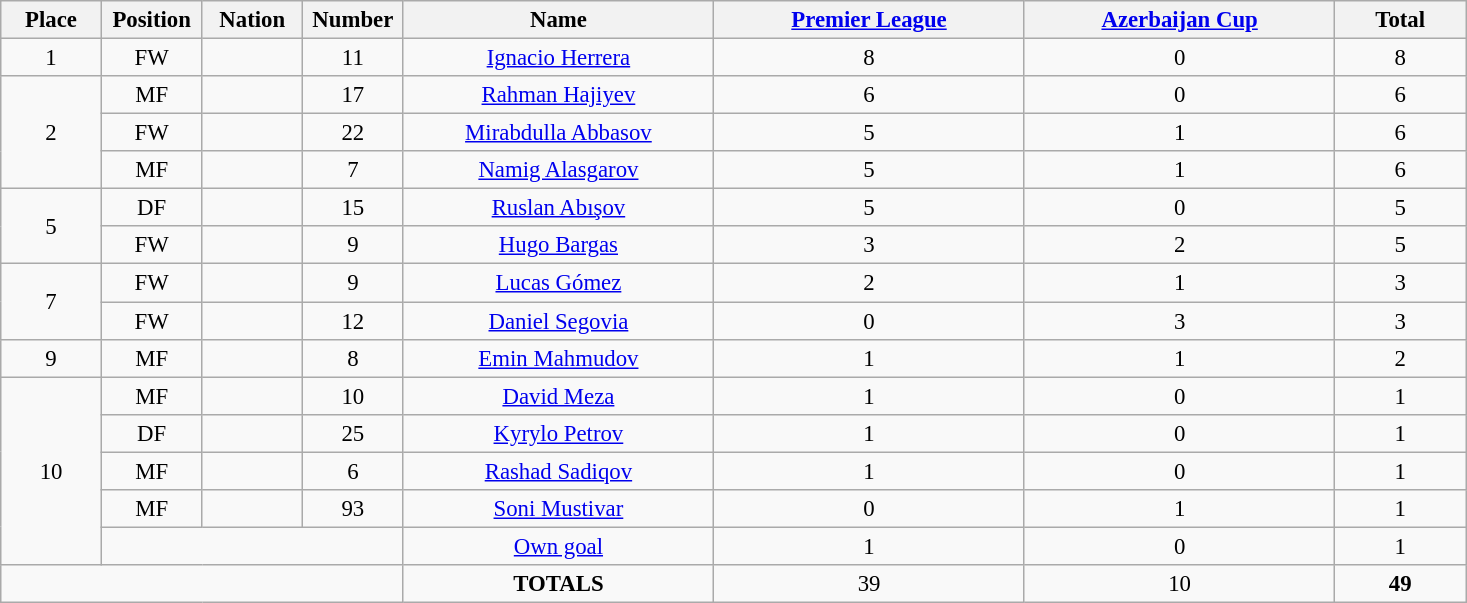<table class="wikitable" style="font-size: 95%; text-align: center;">
<tr>
<th width=60>Place</th>
<th width=60>Position</th>
<th width=60>Nation</th>
<th width=60>Number</th>
<th width=200>Name</th>
<th width=200><a href='#'>Premier League</a></th>
<th width=200><a href='#'>Azerbaijan Cup</a></th>
<th width=80>Total</th>
</tr>
<tr>
<td>1</td>
<td>FW</td>
<td></td>
<td>11</td>
<td><a href='#'>Ignacio Herrera</a></td>
<td>8</td>
<td>0</td>
<td>8</td>
</tr>
<tr>
<td rowspan="3">2</td>
<td>MF</td>
<td></td>
<td>17</td>
<td><a href='#'>Rahman Hajiyev</a></td>
<td>6</td>
<td>0</td>
<td>6</td>
</tr>
<tr>
<td>FW</td>
<td></td>
<td>22</td>
<td><a href='#'>Mirabdulla Abbasov</a></td>
<td>5</td>
<td>1</td>
<td>6</td>
</tr>
<tr>
<td>MF</td>
<td></td>
<td>7</td>
<td><a href='#'>Namig Alasgarov</a></td>
<td>5</td>
<td>1</td>
<td>6</td>
</tr>
<tr>
<td rowspan="2">5</td>
<td>DF</td>
<td></td>
<td>15</td>
<td><a href='#'>Ruslan Abışov</a></td>
<td>5</td>
<td>0</td>
<td>5</td>
</tr>
<tr>
<td>FW</td>
<td></td>
<td>9</td>
<td><a href='#'>Hugo Bargas</a></td>
<td>3</td>
<td>2</td>
<td>5</td>
</tr>
<tr>
<td rowspan="2">7</td>
<td>FW</td>
<td></td>
<td>9</td>
<td><a href='#'>Lucas Gómez</a></td>
<td>2</td>
<td>1</td>
<td>3</td>
</tr>
<tr>
<td>FW</td>
<td></td>
<td>12</td>
<td><a href='#'>Daniel Segovia</a></td>
<td>0</td>
<td>3</td>
<td>3</td>
</tr>
<tr>
<td>9</td>
<td>MF</td>
<td></td>
<td>8</td>
<td><a href='#'>Emin Mahmudov</a></td>
<td>1</td>
<td>1</td>
<td>2</td>
</tr>
<tr>
<td rowspan="5">10</td>
<td>MF</td>
<td></td>
<td>10</td>
<td><a href='#'>David Meza</a></td>
<td>1</td>
<td>0</td>
<td>1</td>
</tr>
<tr>
<td>DF</td>
<td></td>
<td>25</td>
<td><a href='#'>Kyrylo Petrov</a></td>
<td>1</td>
<td>0</td>
<td>1</td>
</tr>
<tr>
<td>MF</td>
<td></td>
<td>6</td>
<td><a href='#'>Rashad Sadiqov</a></td>
<td>1</td>
<td>0</td>
<td>1</td>
</tr>
<tr>
<td>MF</td>
<td></td>
<td>93</td>
<td><a href='#'>Soni Mustivar</a></td>
<td>0</td>
<td>1</td>
<td>1</td>
</tr>
<tr>
<td colspan="3"></td>
<td><a href='#'>Own goal</a></td>
<td>1</td>
<td>0</td>
<td>1</td>
</tr>
<tr>
<td colspan="4"></td>
<td><strong>TOTALS</strong></td>
<td>39</td>
<td>10</td>
<td><strong>49</strong></td>
</tr>
</table>
